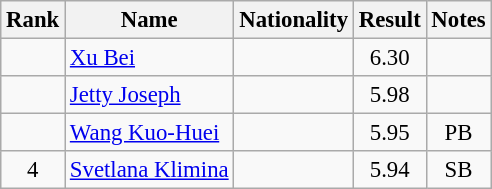<table class="wikitable sortable" style="text-align:center;font-size:95%">
<tr>
<th>Rank</th>
<th>Name</th>
<th>Nationality</th>
<th>Result</th>
<th>Notes</th>
</tr>
<tr>
<td></td>
<td style="text-align:left;"><a href='#'>Xu Bei</a></td>
<td style="text-align:left;"></td>
<td>6.30</td>
<td></td>
</tr>
<tr>
<td></td>
<td style="text-align:left;"><a href='#'>Jetty Joseph</a></td>
<td style="text-align:left;"></td>
<td>5.98</td>
<td></td>
</tr>
<tr>
<td></td>
<td style="text-align:left;"><a href='#'>Wang Kuo-Huei</a></td>
<td style="text-align:left;"></td>
<td>5.95</td>
<td>PB</td>
</tr>
<tr>
<td>4</td>
<td style="text-align:left;"><a href='#'>Svetlana Klimina</a></td>
<td style="text-align:left;"></td>
<td>5.94</td>
<td>SB</td>
</tr>
</table>
